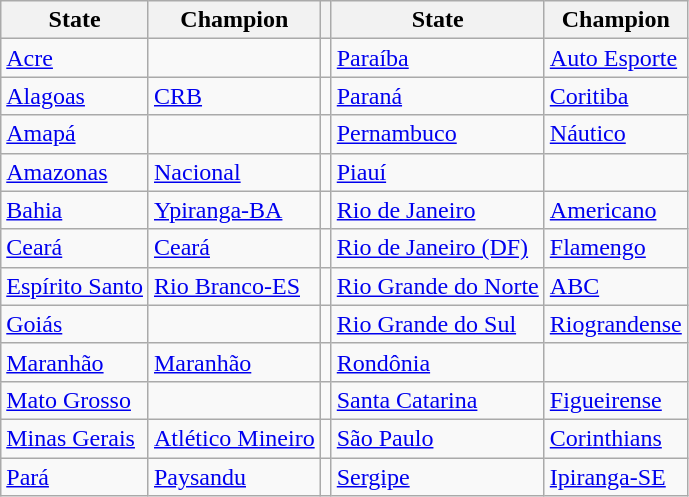<table class="wikitable">
<tr>
<th>State</th>
<th>Champion</th>
<th></th>
<th>State</th>
<th>Champion</th>
</tr>
<tr>
<td><a href='#'>Acre</a></td>
<td></td>
<td></td>
<td><a href='#'>Paraíba</a></td>
<td><a href='#'>Auto Esporte</a></td>
</tr>
<tr>
<td><a href='#'>Alagoas</a></td>
<td><a href='#'>CRB</a></td>
<td></td>
<td><a href='#'>Paraná</a></td>
<td><a href='#'>Coritiba</a></td>
</tr>
<tr>
<td><a href='#'>Amapá</a></td>
<td></td>
<td></td>
<td><a href='#'>Pernambuco</a></td>
<td><a href='#'>Náutico</a></td>
</tr>
<tr>
<td><a href='#'>Amazonas</a></td>
<td><a href='#'>Nacional</a></td>
<td></td>
<td><a href='#'>Piauí</a></td>
<td></td>
</tr>
<tr>
<td><a href='#'>Bahia</a></td>
<td><a href='#'>Ypiranga-BA</a></td>
<td></td>
<td><a href='#'>Rio de Janeiro</a></td>
<td><a href='#'>Americano</a></td>
</tr>
<tr>
<td><a href='#'>Ceará</a></td>
<td><a href='#'>Ceará</a></td>
<td></td>
<td><a href='#'>Rio de Janeiro (DF)</a></td>
<td><a href='#'>Flamengo</a></td>
</tr>
<tr>
<td><a href='#'>Espírito Santo</a></td>
<td><a href='#'>Rio Branco-ES</a></td>
<td></td>
<td><a href='#'>Rio Grande do Norte</a></td>
<td><a href='#'>ABC</a></td>
</tr>
<tr>
<td><a href='#'>Goiás</a></td>
<td></td>
<td></td>
<td><a href='#'>Rio Grande do Sul</a></td>
<td><a href='#'>Riograndense</a></td>
</tr>
<tr>
<td><a href='#'>Maranhão</a></td>
<td><a href='#'>Maranhão</a></td>
<td></td>
<td><a href='#'>Rondônia</a></td>
<td></td>
</tr>
<tr>
<td><a href='#'>Mato Grosso</a></td>
<td></td>
<td></td>
<td><a href='#'>Santa Catarina</a></td>
<td><a href='#'>Figueirense</a></td>
</tr>
<tr>
<td><a href='#'>Minas Gerais</a></td>
<td><a href='#'>Atlético Mineiro</a></td>
<td></td>
<td><a href='#'>São Paulo</a></td>
<td><a href='#'>Corinthians</a></td>
</tr>
<tr>
<td><a href='#'>Pará</a></td>
<td><a href='#'>Paysandu</a></td>
<td></td>
<td><a href='#'>Sergipe</a></td>
<td><a href='#'>Ipiranga-SE</a></td>
</tr>
</table>
